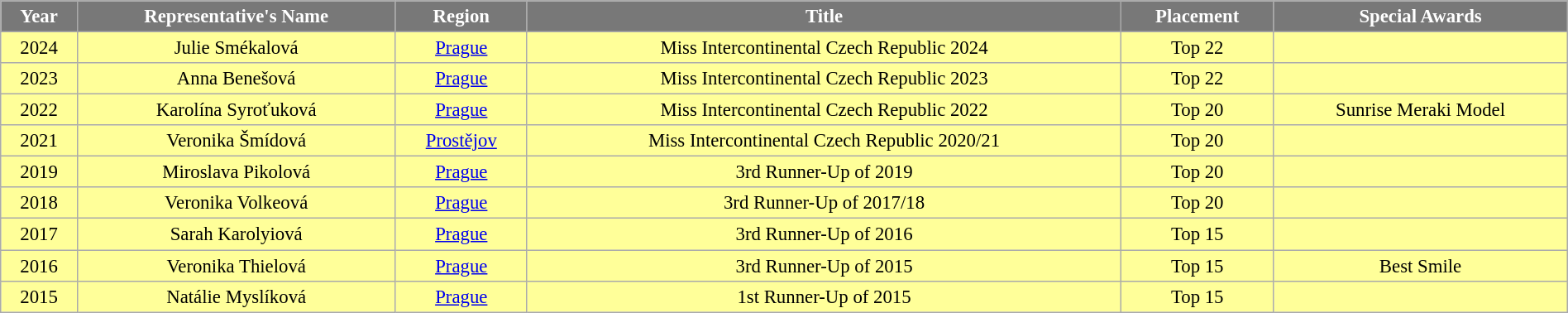<table class="wikitable" style="font-size: 95%; text-align:center; width:100%">
<tr>
<th style="background-color:#787878;color:#FFFFFF;">Year</th>
<th style="background-color:#787878;color:#FFFFFF;">Representative's Name</th>
<th style="background-color:#787878;color:#FFFFFF;">Region</th>
<th style="background-color:#787878;color:#FFFFFF;">Title</th>
<th style="background-color:#787878;color:#FFFFFF;">Placement</th>
<th style="background-color:#787878;color:#FFFFFF;">Special Awards</th>
</tr>
<tr style="background-color:#FFFF99; ">
<td>2024</td>
<td>Julie Smékalová</td>
<td><a href='#'>Prague</a></td>
<td>Miss Intercontinental Czech Republic 2024</td>
<td>Top 22</td>
<td></td>
</tr>
<tr style="background-color:#FFFF99; ">
<td>2023</td>
<td>Anna Benešová</td>
<td><a href='#'>Prague</a></td>
<td>Miss Intercontinental Czech Republic 2023</td>
<td>Top 22</td>
<td></td>
</tr>
<tr style="background-color:#FFFF99; ">
<td>2022</td>
<td>Karolína Syroťuková</td>
<td><a href='#'>Prague</a></td>
<td>Miss Intercontinental Czech Republic 2022</td>
<td>Top 20</td>
<td>Sunrise Meraki Model</td>
</tr>
<tr style="background-color:#FFFF99; ">
<td>2021</td>
<td>Veronika Šmídová</td>
<td><a href='#'>Prostějov</a></td>
<td>Miss Intercontinental Czech Republic 2020/21</td>
<td>Top 20</td>
<td></td>
</tr>
<tr style="background-color:#FFFF99; ">
<td>2019</td>
<td>Miroslava Pikolová</td>
<td><a href='#'>Prague</a></td>
<td>3rd Runner-Up of 2019</td>
<td>Top 20</td>
<td></td>
</tr>
<tr style="background-color:#FFFF99; ">
<td>2018</td>
<td>Veronika Volkeová</td>
<td><a href='#'>Prague</a></td>
<td>3rd Runner-Up of 2017/18</td>
<td>Top 20</td>
<td></td>
</tr>
<tr style="background-color:#FFFF99; ">
<td>2017</td>
<td>Sarah Karolyiová</td>
<td><a href='#'>Prague</a></td>
<td>3rd Runner-Up of 2016</td>
<td>Top 15</td>
<td></td>
</tr>
<tr style="background-color:#FFFF99; ">
<td>2016</td>
<td>Veronika Thielová</td>
<td><a href='#'>Prague</a></td>
<td>3rd Runner-Up of 2015</td>
<td>Top 15</td>
<td>Best Smile</td>
</tr>
<tr style="background-color:#FFFF99; ">
<td>2015</td>
<td>Natálie Myslíková</td>
<td><a href='#'>Prague</a></td>
<td>1st Runner-Up of 2015</td>
<td>Top 15</td>
<td></td>
</tr>
</table>
